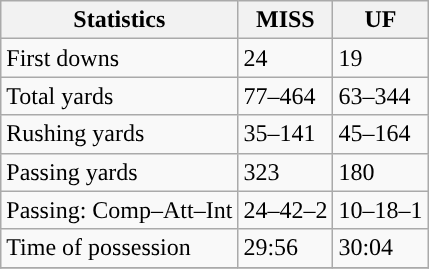<table class="wikitable" style="float: left;">
<tr>
<th>Statistics</th>
<th>MISS</th>
<th>UF</th>
</tr>
<tr>
<td>First downs</td>
<td>24</td>
<td>19</td>
</tr>
<tr>
<td>Total yards</td>
<td>77–464</td>
<td>63–344</td>
</tr>
<tr>
<td>Rushing yards</td>
<td>35–141</td>
<td>45–164</td>
</tr>
<tr>
<td>Passing yards</td>
<td>323</td>
<td>180</td>
</tr>
<tr>
<td>Passing: Comp–Att–Int</td>
<td>24–42–2</td>
<td>10–18–1</td>
</tr>
<tr>
<td>Time of possession</td>
<td>29:56</td>
<td>30:04</td>
</tr>
<tr>
</tr>
</table>
